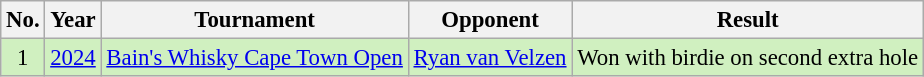<table class="wikitable" style="font-size:95%;">
<tr>
<th>No.</th>
<th>Year</th>
<th>Tournament</th>
<th>Opponent</th>
<th>Result</th>
</tr>
<tr style="background:#D0F0C0;">
<td align=center>1</td>
<td><a href='#'>2024</a></td>
<td><a href='#'>Bain's Whisky Cape Town Open</a></td>
<td> <a href='#'>Ryan van Velzen</a></td>
<td>Won with birdie on second extra hole</td>
</tr>
</table>
